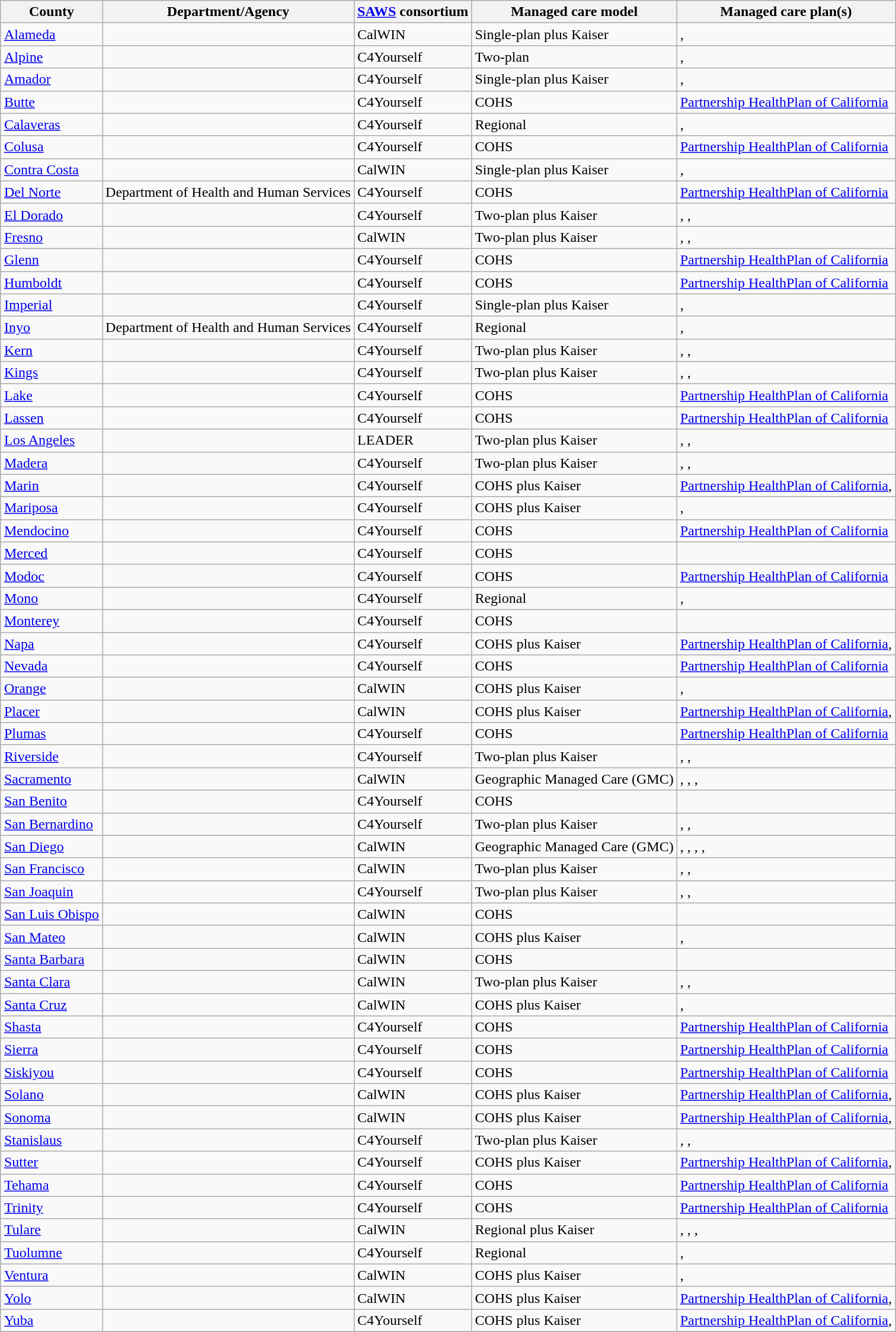<table class="wikitable sortable collapsible collapsed" style="margin: 1em auto 1em auto;">
<tr>
<th>County</th>
<th>Department/Agency</th>
<th><a href='#'>SAWS</a> consortium</th>
<th>Managed care model</th>
<th>Managed care plan(s)</th>
</tr>
<tr>
<td><a href='#'>Alameda</a></td>
<td></td>
<td>CalWIN</td>
<td>Single-plan plus Kaiser</td>
<td>, </td>
</tr>
<tr>
<td><a href='#'>Alpine</a></td>
<td></td>
<td>C4Yourself</td>
<td>Two-plan</td>
<td>, </td>
</tr>
<tr>
<td><a href='#'>Amador</a></td>
<td></td>
<td>C4Yourself</td>
<td>Single-plan plus Kaiser</td>
<td>, </td>
</tr>
<tr>
<td><a href='#'>Butte</a></td>
<td></td>
<td>C4Yourself</td>
<td>COHS</td>
<td><a href='#'>Partnership HealthPlan of California</a></td>
</tr>
<tr>
<td><a href='#'>Calaveras</a></td>
<td></td>
<td>C4Yourself</td>
<td>Regional</td>
<td>, </td>
</tr>
<tr>
<td><a href='#'>Colusa</a></td>
<td></td>
<td>C4Yourself</td>
<td>COHS</td>
<td><a href='#'>Partnership HealthPlan of California</a></td>
</tr>
<tr>
<td><a href='#'>Contra Costa</a></td>
<td></td>
<td>CalWIN</td>
<td>Single-plan plus Kaiser</td>
<td>, </td>
</tr>
<tr>
<td><a href='#'>Del Norte</a></td>
<td>Department of Health and Human Services</td>
<td>C4Yourself</td>
<td>COHS</td>
<td><a href='#'>Partnership HealthPlan of California</a></td>
</tr>
<tr>
<td><a href='#'>El Dorado</a></td>
<td></td>
<td>C4Yourself</td>
<td>Two-plan plus Kaiser</td>
<td>, , </td>
</tr>
<tr>
<td><a href='#'>Fresno</a></td>
<td></td>
<td>CalWIN</td>
<td>Two-plan plus Kaiser</td>
<td>, ,  </td>
</tr>
<tr>
<td><a href='#'>Glenn</a></td>
<td></td>
<td>C4Yourself</td>
<td>COHS</td>
<td><a href='#'>Partnership HealthPlan of California</a></td>
</tr>
<tr>
<td><a href='#'>Humboldt</a></td>
<td></td>
<td>C4Yourself</td>
<td>COHS</td>
<td><a href='#'>Partnership HealthPlan of California</a></td>
</tr>
<tr>
<td><a href='#'>Imperial</a></td>
<td></td>
<td>C4Yourself</td>
<td>Single-plan plus Kaiser</td>
<td>, </td>
</tr>
<tr>
<td><a href='#'>Inyo</a></td>
<td>Department of Health and Human Services</td>
<td>C4Yourself</td>
<td>Regional</td>
<td>, </td>
</tr>
<tr>
<td><a href='#'>Kern</a></td>
<td></td>
<td>C4Yourself</td>
<td>Two-plan plus Kaiser</td>
<td>, , </td>
</tr>
<tr>
<td><a href='#'>Kings</a></td>
<td></td>
<td>C4Yourself</td>
<td>Two-plan plus Kaiser</td>
<td>, , </td>
</tr>
<tr>
<td><a href='#'>Lake</a></td>
<td></td>
<td>C4Yourself</td>
<td>COHS</td>
<td><a href='#'>Partnership HealthPlan of California</a></td>
</tr>
<tr>
<td><a href='#'>Lassen</a></td>
<td></td>
<td>C4Yourself</td>
<td>COHS</td>
<td><a href='#'>Partnership HealthPlan of California</a></td>
</tr>
<tr>
<td><a href='#'>Los Angeles</a></td>
<td></td>
<td>LEADER</td>
<td>Two-plan plus Kaiser</td>
<td>, , </td>
</tr>
<tr>
<td><a href='#'>Madera</a></td>
<td></td>
<td>C4Yourself</td>
<td>Two-plan plus Kaiser</td>
<td>, , </td>
</tr>
<tr>
<td><a href='#'>Marin</a></td>
<td></td>
<td>C4Yourself</td>
<td>COHS plus Kaiser</td>
<td><a href='#'>Partnership HealthPlan of California</a>, </td>
</tr>
<tr>
<td><a href='#'>Mariposa</a></td>
<td></td>
<td>C4Yourself</td>
<td>COHS plus Kaiser</td>
<td>, </td>
</tr>
<tr>
<td><a href='#'>Mendocino</a></td>
<td></td>
<td>C4Yourself</td>
<td>COHS</td>
<td><a href='#'>Partnership HealthPlan of California</a></td>
</tr>
<tr>
<td><a href='#'>Merced</a></td>
<td></td>
<td>C4Yourself</td>
<td>COHS</td>
<td></td>
</tr>
<tr>
<td><a href='#'>Modoc</a></td>
<td></td>
<td>C4Yourself</td>
<td>COHS</td>
<td><a href='#'>Partnership HealthPlan of California</a></td>
</tr>
<tr>
<td><a href='#'>Mono</a></td>
<td></td>
<td>C4Yourself</td>
<td>Regional</td>
<td>, </td>
</tr>
<tr>
<td><a href='#'>Monterey</a></td>
<td></td>
<td>C4Yourself</td>
<td>COHS</td>
<td></td>
</tr>
<tr>
<td><a href='#'>Napa</a></td>
<td></td>
<td>C4Yourself</td>
<td>COHS plus Kaiser</td>
<td><a href='#'>Partnership HealthPlan of California</a>, </td>
</tr>
<tr>
<td><a href='#'>Nevada</a></td>
<td></td>
<td>C4Yourself</td>
<td>COHS</td>
<td><a href='#'>Partnership HealthPlan of California</a></td>
</tr>
<tr>
<td><a href='#'>Orange</a></td>
<td></td>
<td>CalWIN</td>
<td>COHS plus Kaiser</td>
<td>, </td>
</tr>
<tr>
<td><a href='#'>Placer</a></td>
<td></td>
<td>CalWIN</td>
<td>COHS plus Kaiser</td>
<td><a href='#'>Partnership HealthPlan of California</a>,  </td>
</tr>
<tr>
<td><a href='#'>Plumas</a></td>
<td></td>
<td>C4Yourself</td>
<td>COHS</td>
<td><a href='#'>Partnership HealthPlan of California</a></td>
</tr>
<tr>
<td><a href='#'>Riverside</a></td>
<td></td>
<td>C4Yourself</td>
<td>Two-plan plus Kaiser</td>
<td>, , </td>
</tr>
<tr>
<td><a href='#'>Sacramento</a></td>
<td></td>
<td>CalWIN</td>
<td>Geographic Managed Care (GMC)</td>
<td>, , , </td>
</tr>
<tr>
<td><a href='#'>San Benito</a></td>
<td></td>
<td>C4Yourself</td>
<td>COHS</td>
<td></td>
</tr>
<tr>
<td><a href='#'>San Bernardino</a></td>
<td></td>
<td>C4Yourself</td>
<td>Two-plan plus Kaiser</td>
<td>, , </td>
</tr>
<tr>
<td><a href='#'>San Diego</a></td>
<td></td>
<td>CalWIN</td>
<td>Geographic Managed Care (GMC)</td>
<td>, , , , </td>
</tr>
<tr>
<td><a href='#'>San Francisco</a></td>
<td></td>
<td>CalWIN</td>
<td>Two-plan plus Kaiser</td>
<td>, , </td>
</tr>
<tr>
<td><a href='#'>San Joaquin</a></td>
<td></td>
<td>C4Yourself</td>
<td>Two-plan plus Kaiser</td>
<td>, , </td>
</tr>
<tr>
<td><a href='#'>San Luis Obispo</a></td>
<td></td>
<td>CalWIN</td>
<td>COHS</td>
<td></td>
</tr>
<tr>
<td><a href='#'>San Mateo</a></td>
<td></td>
<td>CalWIN</td>
<td>COHS plus Kaiser</td>
<td>, </td>
</tr>
<tr>
<td><a href='#'>Santa Barbara</a></td>
<td></td>
<td>CalWIN</td>
<td>COHS</td>
<td></td>
</tr>
<tr>
<td><a href='#'>Santa Clara</a></td>
<td></td>
<td>CalWIN</td>
<td>Two-plan plus Kaiser</td>
<td>, , </td>
</tr>
<tr>
<td><a href='#'>Santa Cruz</a></td>
<td></td>
<td>CalWIN</td>
<td>COHS plus Kaiser</td>
<td>, </td>
</tr>
<tr>
<td><a href='#'>Shasta</a></td>
<td></td>
<td>C4Yourself</td>
<td>COHS</td>
<td><a href='#'>Partnership HealthPlan of California</a></td>
</tr>
<tr>
<td><a href='#'>Sierra</a></td>
<td></td>
<td>C4Yourself</td>
<td>COHS</td>
<td><a href='#'>Partnership HealthPlan of California</a></td>
</tr>
<tr>
<td><a href='#'>Siskiyou</a></td>
<td></td>
<td>C4Yourself</td>
<td>COHS</td>
<td><a href='#'>Partnership HealthPlan of California</a></td>
</tr>
<tr>
<td><a href='#'>Solano</a></td>
<td></td>
<td>CalWIN</td>
<td>COHS plus Kaiser</td>
<td><a href='#'>Partnership HealthPlan of California</a>, </td>
</tr>
<tr>
<td><a href='#'>Sonoma</a></td>
<td></td>
<td>CalWIN</td>
<td>COHS plus Kaiser</td>
<td><a href='#'>Partnership HealthPlan of California</a>, </td>
</tr>
<tr>
<td><a href='#'>Stanislaus</a></td>
<td></td>
<td>C4Yourself</td>
<td>Two-plan plus Kaiser</td>
<td>, , </td>
</tr>
<tr>
<td><a href='#'>Sutter</a></td>
<td></td>
<td>C4Yourself</td>
<td>COHS plus Kaiser</td>
<td><a href='#'>Partnership HealthPlan of California</a>, </td>
</tr>
<tr>
<td><a href='#'>Tehama</a></td>
<td></td>
<td>C4Yourself</td>
<td>COHS</td>
<td><a href='#'>Partnership HealthPlan of California</a></td>
</tr>
<tr>
<td><a href='#'>Trinity</a></td>
<td></td>
<td>C4Yourself</td>
<td>COHS</td>
<td><a href='#'>Partnership HealthPlan of California</a></td>
</tr>
<tr>
<td><a href='#'>Tulare</a></td>
<td></td>
<td>CalWIN</td>
<td>Regional plus Kaiser</td>
<td>, , , </td>
</tr>
<tr>
<td><a href='#'>Tuolumne</a></td>
<td></td>
<td>C4Yourself</td>
<td>Regional</td>
<td>, </td>
</tr>
<tr>
<td><a href='#'>Ventura</a></td>
<td></td>
<td>CalWIN</td>
<td>COHS plus Kaiser</td>
<td>, </td>
</tr>
<tr>
<td><a href='#'>Yolo</a></td>
<td></td>
<td>CalWIN</td>
<td>COHS plus Kaiser</td>
<td><a href='#'>Partnership HealthPlan of California</a>, </td>
</tr>
<tr>
<td><a href='#'>Yuba</a></td>
<td></td>
<td>C4Yourself</td>
<td>COHS plus Kaiser</td>
<td><a href='#'>Partnership HealthPlan of California</a>, </td>
</tr>
</table>
